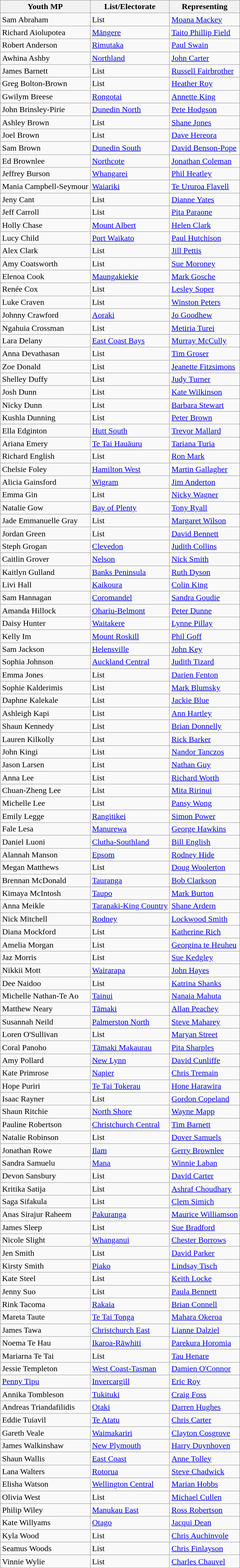<table class="wikitable sortable collapsible collapsed">
<tr>
<th scope="col">Youth MP</th>
<th scope="col">List/Electorate</th>
<th scope="col">Representing</th>
</tr>
<tr>
<td>Sam Abraham</td>
<td>List</td>
<td><a href='#'>Moana Mackey</a></td>
</tr>
<tr>
<td>Richard Aiolupotea</td>
<td><a href='#'>Māngere</a></td>
<td><a href='#'>Taito Phillip Field</a></td>
</tr>
<tr>
<td>Robert Anderson</td>
<td><a href='#'>Rimutaka</a></td>
<td><a href='#'>Paul Swain</a></td>
</tr>
<tr>
<td>Awhina Ashby</td>
<td><a href='#'>Northland</a></td>
<td><a href='#'>John Carter</a></td>
</tr>
<tr>
<td>James Barnett</td>
<td>List</td>
<td><a href='#'>Russell Fairbrother</a></td>
</tr>
<tr>
<td>Greg Bolton-Brown</td>
<td>List</td>
<td><a href='#'>Heather Roy</a></td>
</tr>
<tr>
<td>Gwilym Breese</td>
<td><a href='#'>Rongotai</a></td>
<td><a href='#'>Annette King</a></td>
</tr>
<tr>
<td>John Brinsley-Pirie</td>
<td><a href='#'>Dunedin North</a></td>
<td><a href='#'>Pete Hodgson</a></td>
</tr>
<tr>
<td>Ashley Brown</td>
<td>List</td>
<td><a href='#'>Shane Jones</a></td>
</tr>
<tr>
<td>Joel Brown</td>
<td>List</td>
<td><a href='#'>Dave Hereora</a></td>
</tr>
<tr>
<td>Sam Brown</td>
<td><a href='#'>Dunedin South</a></td>
<td><a href='#'>David Benson-Pope</a></td>
</tr>
<tr>
<td>Ed Brownlee</td>
<td><a href='#'>Northcote</a></td>
<td><a href='#'>Jonathan Coleman</a></td>
</tr>
<tr>
<td>Jeffrey Burson</td>
<td><a href='#'>Whangarei</a></td>
<td><a href='#'>Phil Heatley</a></td>
</tr>
<tr>
<td>Mania Campbell-Seymour</td>
<td><a href='#'>Waiariki</a></td>
<td><a href='#'>Te Ururoa Flavell</a></td>
</tr>
<tr>
<td>Jeny Cant</td>
<td>List</td>
<td><a href='#'>Dianne Yates</a></td>
</tr>
<tr>
<td>Jeff Carroll</td>
<td>List</td>
<td><a href='#'>Pita Paraone</a></td>
</tr>
<tr>
<td>Holly Chase</td>
<td><a href='#'>Mount Albert</a></td>
<td><a href='#'>Helen Clark</a></td>
</tr>
<tr>
<td>Lucy Child</td>
<td><a href='#'>Port Waikato</a></td>
<td><a href='#'>Paul Hutchison</a></td>
</tr>
<tr>
<td>Alex Clark</td>
<td>List</td>
<td><a href='#'>Jill Pettis</a></td>
</tr>
<tr>
<td>Amy Coatsworth</td>
<td>List</td>
<td><a href='#'>Sue Moroney</a></td>
</tr>
<tr>
<td>Elenoa Cook</td>
<td><a href='#'>Maungakiekie</a></td>
<td><a href='#'>Mark Gosche</a></td>
</tr>
<tr>
<td>Renée Cox</td>
<td>List</td>
<td><a href='#'>Lesley Soper</a></td>
</tr>
<tr>
<td>Luke Craven</td>
<td>List</td>
<td><a href='#'>Winston Peters</a></td>
</tr>
<tr>
<td>Johnny Crawford</td>
<td><a href='#'>Aoraki</a></td>
<td><a href='#'>Jo Goodhew</a></td>
</tr>
<tr>
<td>Ngahuia Crossman</td>
<td>List</td>
<td><a href='#'>Metiria Turei</a></td>
</tr>
<tr>
<td>Lara Delany</td>
<td><a href='#'>East Coast Bays</a></td>
<td><a href='#'>Murray McCully</a></td>
</tr>
<tr>
<td>Anna Devathasan</td>
<td>List</td>
<td><a href='#'>Tim Groser</a></td>
</tr>
<tr>
<td>Zoe Donald</td>
<td>List</td>
<td><a href='#'>Jeanette Fitzsimons</a></td>
</tr>
<tr>
<td>Shelley Duffy</td>
<td>List</td>
<td><a href='#'>Judy Turner</a></td>
</tr>
<tr>
<td>Josh Dunn</td>
<td>List</td>
<td><a href='#'>Kate Wilkinson</a></td>
</tr>
<tr>
<td>Nicky Dunn</td>
<td>List</td>
<td><a href='#'>Barbara Stewart</a></td>
</tr>
<tr>
<td>Kushla Dunning</td>
<td>List</td>
<td><a href='#'>Peter Brown</a></td>
</tr>
<tr>
<td>Ella Edginton</td>
<td><a href='#'>Hutt South</a></td>
<td><a href='#'>Trevor Mallard</a></td>
</tr>
<tr>
<td>Ariana Emery</td>
<td><a href='#'>Te Tai Hauāuru</a></td>
<td><a href='#'>Tariana Turia</a></td>
</tr>
<tr>
<td>Richard English</td>
<td>List</td>
<td><a href='#'>Ron Mark</a></td>
</tr>
<tr>
<td>Chelsie Foley</td>
<td><a href='#'>Hamilton West</a></td>
<td><a href='#'>Martin Gallagher</a></td>
</tr>
<tr>
<td>Alicia Gainsford</td>
<td><a href='#'>Wigram</a></td>
<td><a href='#'>Jim Anderton</a></td>
</tr>
<tr>
<td>Emma Gin</td>
<td>List</td>
<td><a href='#'>Nicky Wagner</a></td>
</tr>
<tr>
<td>Natalie Gow</td>
<td><a href='#'>Bay of Plenty</a></td>
<td><a href='#'>Tony Ryall</a></td>
</tr>
<tr>
<td>Jade Emmanuelle Gray</td>
<td>List</td>
<td><a href='#'>Margaret Wilson</a></td>
</tr>
<tr>
<td>Jordan Green</td>
<td>List</td>
<td><a href='#'>David Bennett</a></td>
</tr>
<tr>
<td>Steph Grogan</td>
<td><a href='#'>Clevedon</a></td>
<td><a href='#'>Judith Collins</a></td>
</tr>
<tr>
<td>Caitlin Grover</td>
<td><a href='#'>Nelson</a></td>
<td><a href='#'>Nick Smith</a></td>
</tr>
<tr>
<td>Kaitlyn Gulland</td>
<td><a href='#'>Banks Peninsula</a></td>
<td><a href='#'>Ruth Dyson</a></td>
</tr>
<tr>
<td>Livi Hall</td>
<td><a href='#'>Kaikoura</a></td>
<td><a href='#'>Colin King</a></td>
</tr>
<tr>
<td>Sam Hannagan</td>
<td><a href='#'>Coromandel</a></td>
<td><a href='#'>Sandra Goudie</a></td>
</tr>
<tr>
<td>Amanda Hillock</td>
<td><a href='#'>Ohariu-Belmont</a></td>
<td><a href='#'>Peter Dunne</a></td>
</tr>
<tr>
<td>Daisy Hunter</td>
<td><a href='#'>Waitakere</a></td>
<td><a href='#'>Lynne Pillay</a></td>
</tr>
<tr>
<td>Kelly Im</td>
<td><a href='#'>Mount Roskill</a></td>
<td><a href='#'>Phil Goff</a></td>
</tr>
<tr>
<td>Sam Jackson</td>
<td><a href='#'>Helensville</a></td>
<td><a href='#'>John Key</a></td>
</tr>
<tr>
<td>Sophia Johnson</td>
<td><a href='#'>Auckland Central</a></td>
<td><a href='#'>Judith Tizard</a></td>
</tr>
<tr>
<td>Emma Jones</td>
<td>List</td>
<td><a href='#'>Darien Fenton</a></td>
</tr>
<tr>
<td>Sophie Kalderimis</td>
<td>List</td>
<td><a href='#'>Mark Blumsky</a></td>
</tr>
<tr>
<td>Daphne Kalekale</td>
<td>List</td>
<td><a href='#'>Jackie Blue</a></td>
</tr>
<tr>
<td>Ashleigh Kapi</td>
<td>List</td>
<td><a href='#'>Ann Hartley</a></td>
</tr>
<tr>
<td>Shaun Kennedy</td>
<td>List</td>
<td><a href='#'>Brian Donnelly</a></td>
</tr>
<tr>
<td>Lauren Kilkolly</td>
<td>List</td>
<td><a href='#'>Rick Barker</a></td>
</tr>
<tr>
<td>John Kingi</td>
<td>List</td>
<td><a href='#'>Nandor Tanczos</a></td>
</tr>
<tr>
<td>Jason Larsen</td>
<td>List</td>
<td><a href='#'>Nathan Guy</a></td>
</tr>
<tr>
<td>Anna Lee</td>
<td>List</td>
<td><a href='#'>Richard Worth</a></td>
</tr>
<tr>
<td>Chuan-Zheng Lee</td>
<td>List</td>
<td><a href='#'>Mita Ririnui</a></td>
</tr>
<tr>
<td>Michelle Lee</td>
<td>List</td>
<td><a href='#'>Pansy Wong</a></td>
</tr>
<tr>
<td>Emily Legge</td>
<td><a href='#'>Rangitikei</a></td>
<td><a href='#'>Simon Power</a></td>
</tr>
<tr>
<td>Fale Lesa</td>
<td><a href='#'>Manurewa</a></td>
<td><a href='#'>George Hawkins</a></td>
</tr>
<tr>
<td>Daniel Luoni</td>
<td><a href='#'>Clutha-Southland</a></td>
<td><a href='#'>Bill English</a></td>
</tr>
<tr>
<td>Alannah Manson</td>
<td><a href='#'>Epsom</a></td>
<td><a href='#'>Rodney Hide</a></td>
</tr>
<tr>
<td>Megan Matthews</td>
<td>List</td>
<td><a href='#'>Doug Woolerton</a></td>
</tr>
<tr>
<td>Brennan McDonald</td>
<td><a href='#'>Tauranga</a></td>
<td><a href='#'>Bob Clarkson</a></td>
</tr>
<tr>
<td>Kimaya McIntosh</td>
<td><a href='#'>Taupo</a></td>
<td><a href='#'>Mark Burton</a></td>
</tr>
<tr>
<td>Anna Meikle</td>
<td><a href='#'>Taranaki-King Country</a></td>
<td><a href='#'>Shane Ardern</a></td>
</tr>
<tr>
<td>Nick Mitchell</td>
<td><a href='#'>Rodney</a></td>
<td><a href='#'>Lockwood Smith</a></td>
</tr>
<tr>
<td>Diana Mockford</td>
<td>List</td>
<td><a href='#'>Katherine Rich</a></td>
</tr>
<tr>
<td>Amelia Morgan</td>
<td>List</td>
<td><a href='#'>Georgina te Heuheu</a></td>
</tr>
<tr>
<td>Jaz Morris</td>
<td>List</td>
<td><a href='#'>Sue Kedgley</a></td>
</tr>
<tr>
<td>Nikkii Mott</td>
<td><a href='#'>Wairarapa</a></td>
<td><a href='#'>John Hayes</a></td>
</tr>
<tr>
<td>Dee Naidoo</td>
<td>List</td>
<td><a href='#'>Katrina Shanks</a></td>
</tr>
<tr>
<td>Michelle Nathan-Te Ao</td>
<td><a href='#'>Tainui</a></td>
<td><a href='#'>Nanaia Mahuta</a></td>
</tr>
<tr>
<td>Matthew Neary</td>
<td><a href='#'>Tāmaki</a></td>
<td><a href='#'>Allan Peachey</a></td>
</tr>
<tr>
<td>Susannah Neild</td>
<td><a href='#'>Palmerston North</a></td>
<td><a href='#'>Steve Maharey</a></td>
</tr>
<tr>
<td>Loren O'Sullivan</td>
<td>List</td>
<td><a href='#'>Maryan Street</a></td>
</tr>
<tr>
<td>Coral Panoho</td>
<td><a href='#'>Tāmaki Makaurau</a></td>
<td><a href='#'>Pita Sharples</a></td>
</tr>
<tr>
<td>Amy Pollard</td>
<td><a href='#'>New Lynn</a></td>
<td><a href='#'>David Cunliffe</a></td>
</tr>
<tr>
<td>Kate Primrose</td>
<td><a href='#'>Napier</a></td>
<td><a href='#'>Chris Tremain</a></td>
</tr>
<tr>
<td>Hope Puriri</td>
<td><a href='#'>Te Tai Tokerau</a></td>
<td><a href='#'>Hone Harawira</a></td>
</tr>
<tr>
<td>Isaac Rayner</td>
<td>List</td>
<td><a href='#'>Gordon Copeland</a></td>
</tr>
<tr>
<td>Shaun Ritchie</td>
<td><a href='#'>North Shore</a></td>
<td><a href='#'>Wayne Mapp</a></td>
</tr>
<tr>
<td>Pauline Robertson</td>
<td><a href='#'>Christchurch Central</a></td>
<td><a href='#'>Tim Barnett</a></td>
</tr>
<tr>
<td>Natalie Robinson</td>
<td>List</td>
<td><a href='#'>Dover Samuels</a></td>
</tr>
<tr>
<td>Jonathan Rowe</td>
<td><a href='#'>Ilam</a></td>
<td><a href='#'>Gerry Brownlee</a></td>
</tr>
<tr>
<td>Sandra Samuelu</td>
<td><a href='#'>Mana</a></td>
<td><a href='#'>Winnie Laban</a></td>
</tr>
<tr>
<td>Devon Sansbury</td>
<td>List</td>
<td><a href='#'>David Carter</a></td>
</tr>
<tr>
<td>Kritika Satija</td>
<td>List</td>
<td><a href='#'>Ashraf Choudhary</a></td>
</tr>
<tr>
<td>Saga Sifakula</td>
<td>List</td>
<td><a href='#'>Clem Simich</a></td>
</tr>
<tr>
<td>Anas Sirajur Raheem</td>
<td><a href='#'>Pakuranga</a></td>
<td><a href='#'>Maurice Williamson</a></td>
</tr>
<tr>
<td>James Sleep</td>
<td>List</td>
<td><a href='#'>Sue Bradford</a></td>
</tr>
<tr>
<td>Nicole Slight</td>
<td><a href='#'>Whanganui</a></td>
<td><a href='#'>Chester Borrows</a></td>
</tr>
<tr>
<td>Jen Smith</td>
<td>List</td>
<td><a href='#'>David Parker</a></td>
</tr>
<tr>
<td>Kirsty Smith</td>
<td><a href='#'>Piako</a></td>
<td><a href='#'>Lindsay Tisch</a></td>
</tr>
<tr>
<td>Kate Steel</td>
<td>List</td>
<td><a href='#'>Keith Locke</a></td>
</tr>
<tr>
<td>Jenny Suo</td>
<td>List</td>
<td><a href='#'>Paula Bennett</a></td>
</tr>
<tr>
<td>Rink Tacoma</td>
<td><a href='#'>Rakaia</a></td>
<td><a href='#'>Brian Connell</a></td>
</tr>
<tr>
<td>Mareta Taute</td>
<td><a href='#'>Te Tai Tonga</a></td>
<td><a href='#'>Mahara Okeroa</a></td>
</tr>
<tr>
<td>James Tawa</td>
<td><a href='#'>Christchurch East</a></td>
<td><a href='#'>Lianne Dalziel</a></td>
</tr>
<tr>
<td>Noema Te Hau</td>
<td><a href='#'>Ikaroa-Rāwhiti</a></td>
<td><a href='#'>Parekura Horomia</a></td>
</tr>
<tr>
<td>Mariarna Te Tai</td>
<td>List</td>
<td><a href='#'>Tau Henare</a></td>
</tr>
<tr>
<td>Jessie Templeton</td>
<td><a href='#'>West Coast-Tasman</a></td>
<td><a href='#'>Damien O'Connor</a></td>
</tr>
<tr>
<td><a href='#'>Penny Tipu</a></td>
<td><a href='#'>Invercargill</a></td>
<td><a href='#'>Eric Roy</a></td>
</tr>
<tr>
<td>Annika Tombleson</td>
<td><a href='#'>Tukituki</a></td>
<td><a href='#'>Craig Foss</a></td>
</tr>
<tr>
<td>Andreas Triandafilidis</td>
<td><a href='#'>Otaki</a></td>
<td><a href='#'>Darren Hughes</a></td>
</tr>
<tr>
<td>Eddie Tuiavil</td>
<td><a href='#'>Te Atatu</a></td>
<td><a href='#'>Chris Carter</a></td>
</tr>
<tr>
<td>Gareth Veale</td>
<td><a href='#'>Waimakariri</a></td>
<td><a href='#'>Clayton Cosgrove</a></td>
</tr>
<tr>
<td>James Walkinshaw</td>
<td><a href='#'>New Plymouth</a></td>
<td><a href='#'>Harry Duynhoven</a></td>
</tr>
<tr>
<td>Shaun Wallis</td>
<td><a href='#'>East Coast</a></td>
<td><a href='#'>Anne Tolley</a></td>
</tr>
<tr>
<td>Lana Walters</td>
<td><a href='#'>Rotorua</a></td>
<td><a href='#'>Steve Chadwick</a></td>
</tr>
<tr>
<td>Elisha Watson</td>
<td><a href='#'>Wellington Central</a></td>
<td><a href='#'>Marian Hobbs</a></td>
</tr>
<tr>
<td>Olivia West</td>
<td>List</td>
<td><a href='#'>Michael Cullen</a></td>
</tr>
<tr>
<td>Philip Wiley</td>
<td><a href='#'>Manukau East</a></td>
<td><a href='#'>Ross Robertson</a></td>
</tr>
<tr>
<td>Kate Willyams</td>
<td><a href='#'>Otago</a></td>
<td><a href='#'>Jacqui Dean</a></td>
</tr>
<tr>
<td>Kyla Wood</td>
<td>List</td>
<td><a href='#'>Chris Auchinvole</a></td>
</tr>
<tr>
<td>Seamus Woods</td>
<td>List</td>
<td><a href='#'>Chris Finlayson</a></td>
</tr>
<tr>
<td>Vinnie Wylie</td>
<td>List</td>
<td><a href='#'>Charles Chauvel</a></td>
</tr>
</table>
